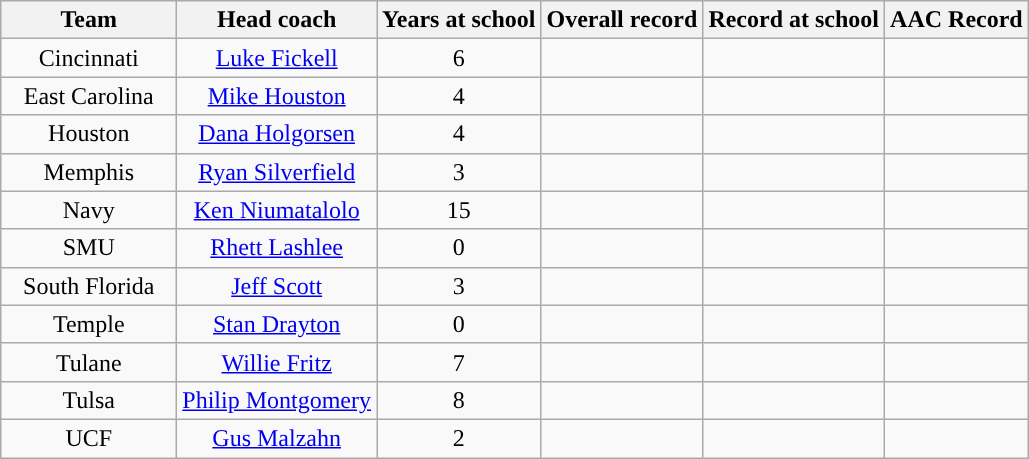<table class="wikitable sortable" style="text-align: center;">
<tr>
<th width="110">Team</th>
<th>Head coach</th>
<th>Years at school</th>
<th>Overall record</th>
<th>Record at school</th>
<th>AAC Record</th>
</tr>
<tr>
<td>Cincinnati</td>
<td><a href='#'>Luke Fickell</a></td>
<td>6</td>
<td data-sort-value=></td>
<td data-sort-value=></td>
<td data-sort-value=></td>
</tr>
<tr>
<td>East Carolina</td>
<td><a href='#'>Mike Houston</a></td>
<td>4</td>
<td data-sort-value=></td>
<td data-sort-value=></td>
<td data-sort-value=></td>
</tr>
<tr>
<td>Houston</td>
<td><a href='#'>Dana Holgorsen</a></td>
<td>4</td>
<td data-sort-value=></td>
<td data-sort-value=></td>
<td data-sort-value=></td>
</tr>
<tr>
<td>Memphis</td>
<td><a href='#'>Ryan Silverfield</a></td>
<td>3</td>
<td data-sort-value=></td>
<td data-sort-value=></td>
<td data-sort-value=></td>
</tr>
<tr>
<td>Navy</td>
<td><a href='#'>Ken Niumatalolo</a></td>
<td>15</td>
<td data-sort-value=></td>
<td data-sort-value=></td>
<td data-sort-value=></td>
</tr>
<tr>
<td>SMU</td>
<td><a href='#'>Rhett Lashlee</a></td>
<td>0</td>
<td data-sort-value=></td>
<td data-sort-value=></td>
<td data-sort-value=></td>
</tr>
<tr>
<td>South Florida</td>
<td><a href='#'>Jeff Scott</a></td>
<td>3</td>
<td data-sort-value=></td>
<td data-sort-value=></td>
<td data-sort-value=></td>
</tr>
<tr>
<td>Temple</td>
<td><a href='#'>Stan Drayton</a></td>
<td>0</td>
<td data-sort-value=></td>
<td data-sort-value=></td>
<td data-sort-value=></td>
</tr>
<tr>
<td>Tulane</td>
<td><a href='#'>Willie Fritz</a></td>
<td>7</td>
<td data-sort-value=></td>
<td data-sort-value=></td>
<td data-sort-value=></td>
</tr>
<tr>
<td>Tulsa</td>
<td><a href='#'>Philip Montgomery</a></td>
<td>8</td>
<td data-sort-value=></td>
<td data-sort-value=></td>
<td data-sort-value=></td>
</tr>
<tr>
<td>UCF</td>
<td><a href='#'>Gus Malzahn</a></td>
<td>2</td>
<td data-sort-value=></td>
<td data-sort-value=></td>
<td data-sort-value=></td>
</tr>
</table>
